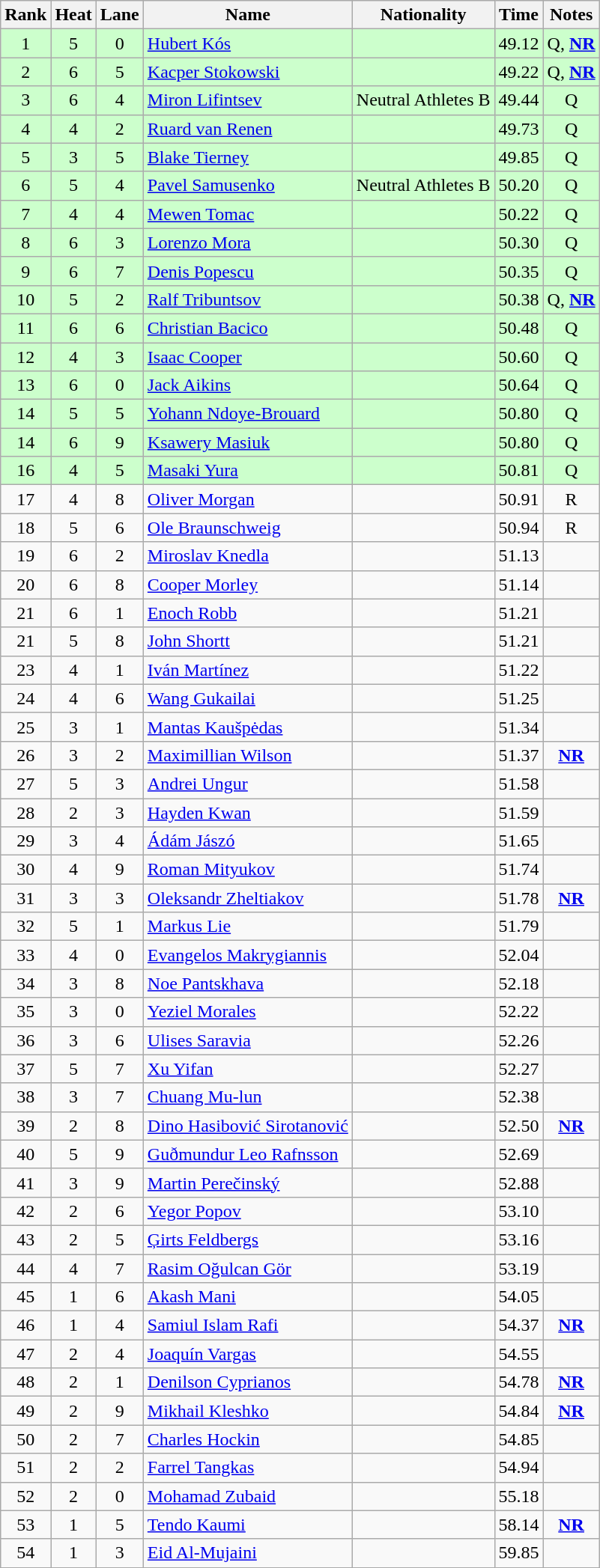<table class="wikitable sortable" style="text-align:center">
<tr>
<th>Rank</th>
<th>Heat</th>
<th>Lane</th>
<th>Name</th>
<th>Nationality</th>
<th>Time</th>
<th>Notes</th>
</tr>
<tr bgcolor=ccffcc>
<td>1</td>
<td>5</td>
<td>0</td>
<td align=left><a href='#'>Hubert Kós</a></td>
<td align=left></td>
<td>49.12</td>
<td>Q, <strong><a href='#'>NR</a></strong></td>
</tr>
<tr bgcolor=ccffcc>
<td>2</td>
<td>6</td>
<td>5</td>
<td align=left><a href='#'>Kacper Stokowski</a></td>
<td align=left></td>
<td>49.22</td>
<td>Q, <strong><a href='#'>NR</a></strong></td>
</tr>
<tr bgcolor=ccffcc>
<td>3</td>
<td>6</td>
<td>4</td>
<td align=left><a href='#'>Miron Lifintsev</a></td>
<td align=left> Neutral Athletes B</td>
<td>49.44</td>
<td>Q</td>
</tr>
<tr bgcolor=ccffcc>
<td>4</td>
<td>4</td>
<td>2</td>
<td align=left><a href='#'>Ruard van Renen</a></td>
<td align=left></td>
<td>49.73</td>
<td>Q</td>
</tr>
<tr bgcolor=ccffcc>
<td>5</td>
<td>3</td>
<td>5</td>
<td align=left><a href='#'>Blake Tierney</a></td>
<td align=left></td>
<td>49.85</td>
<td>Q</td>
</tr>
<tr bgcolor=ccffcc>
<td>6</td>
<td>5</td>
<td>4</td>
<td align=left><a href='#'>Pavel Samusenko</a></td>
<td align=left> Neutral Athletes B</td>
<td>50.20</td>
<td>Q</td>
</tr>
<tr bgcolor=ccffcc>
<td>7</td>
<td>4</td>
<td>4</td>
<td align=left><a href='#'>Mewen Tomac</a></td>
<td align=left></td>
<td>50.22</td>
<td>Q</td>
</tr>
<tr bgcolor=ccffcc>
<td>8</td>
<td>6</td>
<td>3</td>
<td align=left><a href='#'>Lorenzo Mora</a></td>
<td align=left></td>
<td>50.30</td>
<td>Q</td>
</tr>
<tr bgcolor=ccffcc>
<td>9</td>
<td>6</td>
<td>7</td>
<td align=left><a href='#'>Denis Popescu</a></td>
<td align=left></td>
<td>50.35</td>
<td>Q</td>
</tr>
<tr bgcolor=ccffcc>
<td>10</td>
<td>5</td>
<td>2</td>
<td align=left><a href='#'>Ralf Tribuntsov</a></td>
<td align=left></td>
<td>50.38</td>
<td>Q, <strong><a href='#'>NR</a></strong></td>
</tr>
<tr bgcolor=ccffcc>
<td>11</td>
<td>6</td>
<td>6</td>
<td align=left><a href='#'>Christian Bacico</a></td>
<td align=left></td>
<td>50.48</td>
<td>Q</td>
</tr>
<tr bgcolor=ccffcc>
<td>12</td>
<td>4</td>
<td>3</td>
<td align=left><a href='#'>Isaac Cooper</a></td>
<td align=left></td>
<td>50.60</td>
<td>Q</td>
</tr>
<tr bgcolor=ccffcc>
<td>13</td>
<td>6</td>
<td>0</td>
<td align=left><a href='#'>Jack Aikins</a></td>
<td align=left></td>
<td>50.64</td>
<td>Q</td>
</tr>
<tr bgcolor=ccffcc>
<td>14</td>
<td>5</td>
<td>5</td>
<td align=left><a href='#'>Yohann Ndoye-Brouard</a></td>
<td align=left></td>
<td>50.80</td>
<td>Q</td>
</tr>
<tr bgcolor=ccffcc>
<td>14</td>
<td>6</td>
<td>9</td>
<td align=left><a href='#'>Ksawery Masiuk</a></td>
<td align=left></td>
<td>50.80</td>
<td>Q</td>
</tr>
<tr bgcolor=ccffcc>
<td>16</td>
<td>4</td>
<td>5</td>
<td align=left><a href='#'>Masaki Yura</a></td>
<td align=left></td>
<td>50.81</td>
<td>Q</td>
</tr>
<tr>
<td>17</td>
<td>4</td>
<td>8</td>
<td align=left><a href='#'>Oliver Morgan</a></td>
<td align=left></td>
<td>50.91</td>
<td>R</td>
</tr>
<tr>
<td>18</td>
<td>5</td>
<td>6</td>
<td align=left><a href='#'>Ole Braunschweig</a></td>
<td align=left></td>
<td>50.94</td>
<td>R</td>
</tr>
<tr>
<td>19</td>
<td>6</td>
<td>2</td>
<td align=left><a href='#'>Miroslav Knedla</a></td>
<td align=left></td>
<td>51.13</td>
<td></td>
</tr>
<tr>
<td>20</td>
<td>6</td>
<td>8</td>
<td align=left><a href='#'>Cooper Morley</a></td>
<td align=left></td>
<td>51.14</td>
<td></td>
</tr>
<tr>
<td>21</td>
<td>6</td>
<td>1</td>
<td align=left><a href='#'>Enoch Robb</a></td>
<td align=left></td>
<td>51.21</td>
<td></td>
</tr>
<tr>
<td>21</td>
<td>5</td>
<td>8</td>
<td align=left><a href='#'>John Shortt</a></td>
<td align=left></td>
<td>51.21</td>
<td></td>
</tr>
<tr>
<td>23</td>
<td>4</td>
<td>1</td>
<td align=left><a href='#'>Iván Martínez</a></td>
<td align=left></td>
<td>51.22</td>
<td></td>
</tr>
<tr>
<td>24</td>
<td>4</td>
<td>6</td>
<td align=left><a href='#'>Wang Gukailai</a></td>
<td align=left></td>
<td>51.25</td>
<td></td>
</tr>
<tr>
<td>25</td>
<td>3</td>
<td>1</td>
<td align=left><a href='#'>Mantas Kaušpėdas</a></td>
<td align=left></td>
<td>51.34</td>
<td></td>
</tr>
<tr>
<td>26</td>
<td>3</td>
<td>2</td>
<td align=left><a href='#'>Maximillian Wilson</a></td>
<td align=left></td>
<td>51.37</td>
<td><strong><a href='#'>NR</a></strong></td>
</tr>
<tr>
<td>27</td>
<td>5</td>
<td>3</td>
<td align=left><a href='#'>Andrei Ungur</a></td>
<td align=left></td>
<td>51.58</td>
<td></td>
</tr>
<tr>
<td>28</td>
<td>2</td>
<td>3</td>
<td align=left><a href='#'>Hayden Kwan</a></td>
<td align=left></td>
<td>51.59</td>
<td></td>
</tr>
<tr>
<td>29</td>
<td>3</td>
<td>4</td>
<td align=left><a href='#'>Ádám Jászó</a></td>
<td align=left></td>
<td>51.65</td>
<td></td>
</tr>
<tr>
<td>30</td>
<td>4</td>
<td>9</td>
<td align=left><a href='#'>Roman Mityukov</a></td>
<td align=left></td>
<td>51.74</td>
<td></td>
</tr>
<tr>
<td>31</td>
<td>3</td>
<td>3</td>
<td align=left><a href='#'>Oleksandr Zheltiakov</a></td>
<td align=left></td>
<td>51.78</td>
<td><strong><a href='#'>NR</a></strong></td>
</tr>
<tr>
<td>32</td>
<td>5</td>
<td>1</td>
<td align=left><a href='#'>Markus Lie</a></td>
<td align=left></td>
<td>51.79</td>
<td></td>
</tr>
<tr>
<td>33</td>
<td>4</td>
<td>0</td>
<td align=left><a href='#'>Evangelos Makrygiannis</a></td>
<td align=left></td>
<td>52.04</td>
<td></td>
</tr>
<tr>
<td>34</td>
<td>3</td>
<td>8</td>
<td align=left><a href='#'>Noe Pantskhava</a></td>
<td align=left></td>
<td>52.18</td>
<td></td>
</tr>
<tr>
<td>35</td>
<td>3</td>
<td>0</td>
<td align=left><a href='#'>Yeziel Morales</a></td>
<td align=left></td>
<td>52.22</td>
<td></td>
</tr>
<tr>
<td>36</td>
<td>3</td>
<td>6</td>
<td align=left><a href='#'>Ulises Saravia</a></td>
<td align=left></td>
<td>52.26</td>
<td></td>
</tr>
<tr>
<td>37</td>
<td>5</td>
<td>7</td>
<td align=left><a href='#'>Xu Yifan</a></td>
<td align=left></td>
<td>52.27</td>
<td></td>
</tr>
<tr>
<td>38</td>
<td>3</td>
<td>7</td>
<td align=left><a href='#'>Chuang Mu-lun</a></td>
<td align=left></td>
<td>52.38</td>
<td></td>
</tr>
<tr>
<td>39</td>
<td>2</td>
<td>8</td>
<td align=left><a href='#'>Dino Hasibović Sirotanović</a></td>
<td align=left></td>
<td>52.50</td>
<td><strong><a href='#'>NR</a></strong></td>
</tr>
<tr>
<td>40</td>
<td>5</td>
<td>9</td>
<td align=left><a href='#'>Guðmundur Leo Rafnsson</a></td>
<td align=left></td>
<td>52.69</td>
<td></td>
</tr>
<tr>
<td>41</td>
<td>3</td>
<td>9</td>
<td align=left><a href='#'>Martin Perečinský</a></td>
<td align=left></td>
<td>52.88</td>
<td></td>
</tr>
<tr>
<td>42</td>
<td>2</td>
<td>6</td>
<td align=left><a href='#'>Yegor Popov</a></td>
<td align=left></td>
<td>53.10</td>
<td></td>
</tr>
<tr>
<td>43</td>
<td>2</td>
<td>5</td>
<td align=left><a href='#'>Ģirts Feldbergs</a></td>
<td align=left></td>
<td>53.16</td>
<td></td>
</tr>
<tr>
<td>44</td>
<td>4</td>
<td>7</td>
<td align=left><a href='#'>Rasim Oğulcan Gör</a></td>
<td align=left></td>
<td>53.19</td>
<td></td>
</tr>
<tr>
<td>45</td>
<td>1</td>
<td>6</td>
<td align=left><a href='#'>Akash Mani</a></td>
<td align=left></td>
<td>54.05</td>
<td></td>
</tr>
<tr>
<td>46</td>
<td>1</td>
<td>4</td>
<td align=left><a href='#'>Samiul Islam Rafi</a></td>
<td align=left></td>
<td>54.37</td>
<td><strong><a href='#'>NR</a></strong></td>
</tr>
<tr>
<td>47</td>
<td>2</td>
<td>4</td>
<td align=left><a href='#'>Joaquín Vargas</a></td>
<td align=left></td>
<td>54.55</td>
<td></td>
</tr>
<tr>
<td>48</td>
<td>2</td>
<td>1</td>
<td align=left><a href='#'>Denilson Cyprianos</a></td>
<td align=left></td>
<td>54.78</td>
<td><strong><a href='#'>NR</a></strong></td>
</tr>
<tr>
<td>49</td>
<td>2</td>
<td>9</td>
<td align=left><a href='#'>Mikhail Kleshko</a></td>
<td align=left></td>
<td>54.84</td>
<td><strong><a href='#'>NR</a></strong></td>
</tr>
<tr>
<td>50</td>
<td>2</td>
<td>7</td>
<td align=left><a href='#'>Charles Hockin</a></td>
<td align=left></td>
<td>54.85</td>
<td></td>
</tr>
<tr>
<td>51</td>
<td>2</td>
<td>2</td>
<td align=left><a href='#'>Farrel Tangkas</a></td>
<td align=left></td>
<td>54.94</td>
<td></td>
</tr>
<tr>
<td>52</td>
<td>2</td>
<td>0</td>
<td align=left><a href='#'>Mohamad Zubaid</a></td>
<td align=left></td>
<td>55.18</td>
<td></td>
</tr>
<tr>
<td>53</td>
<td>1</td>
<td>5</td>
<td align=left><a href='#'>Tendo Kaumi</a></td>
<td align=left></td>
<td>58.14</td>
<td><strong><a href='#'>NR</a></strong></td>
</tr>
<tr>
<td>54</td>
<td>1</td>
<td>3</td>
<td align=left><a href='#'>Eid Al-Mujaini</a></td>
<td align=left></td>
<td>59.85</td>
<td></td>
</tr>
</table>
